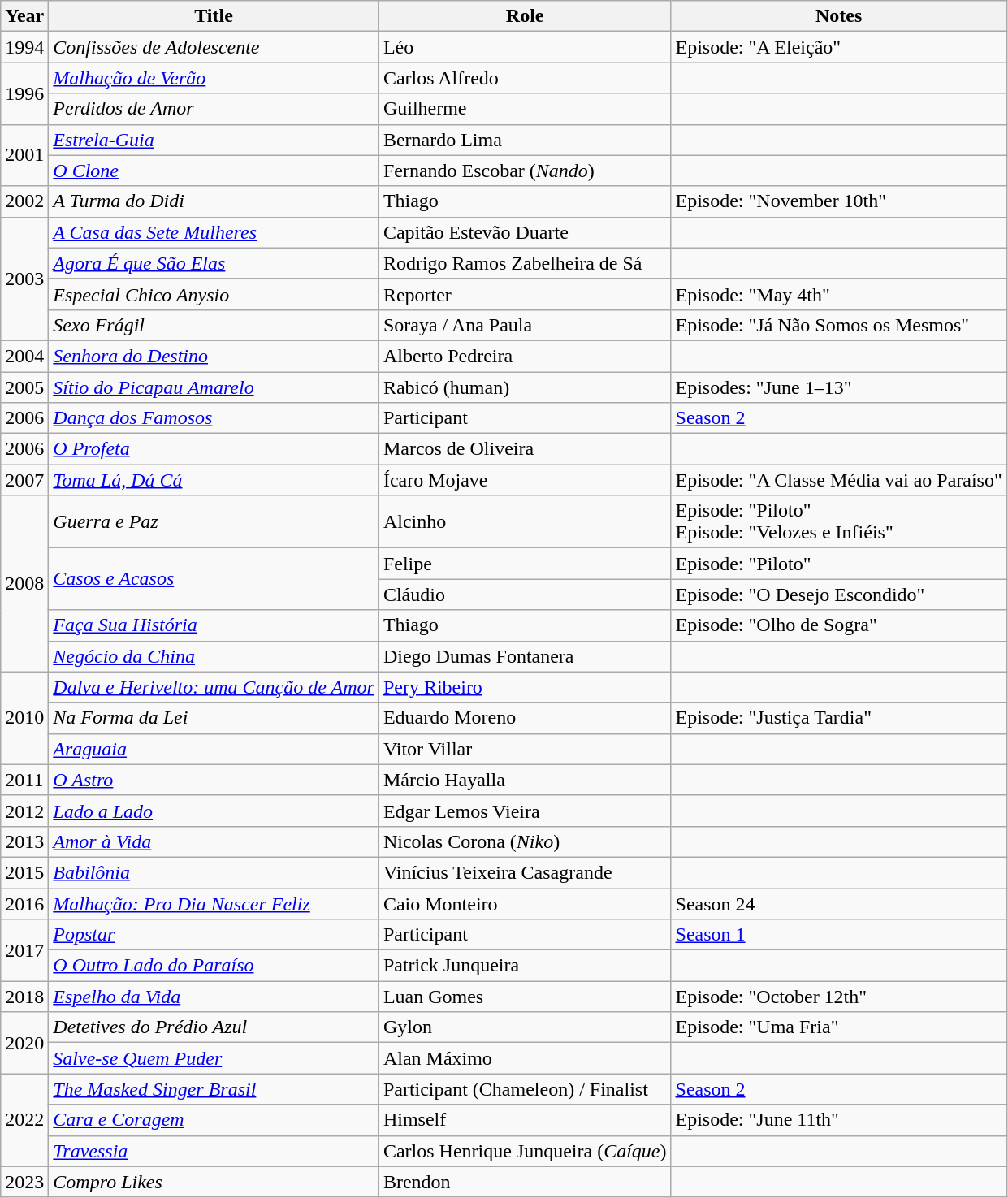<table class="wikitable">
<tr>
<th>Year</th>
<th>Title</th>
<th>Role</th>
<th>Notes</th>
</tr>
<tr>
<td>1994</td>
<td><em>Confissões de Adolescente</em></td>
<td>Léo</td>
<td>Episode: "A Eleição"</td>
</tr>
<tr>
<td rowspan="2">1996</td>
<td><em><a href='#'>Malhação de Verão</a></em></td>
<td>Carlos Alfredo</td>
<td></td>
</tr>
<tr>
<td><em>Perdidos de Amor</em></td>
<td>Guilherme</td>
<td></td>
</tr>
<tr>
<td rowspan="2">2001</td>
<td><em><a href='#'>Estrela-Guia</a></em></td>
<td>Bernardo Lima</td>
<td></td>
</tr>
<tr>
<td><em><a href='#'>O Clone</a></em></td>
<td>Fernando Escobar (<em>Nando</em>)</td>
<td></td>
</tr>
<tr>
<td>2002</td>
<td><em>A Turma do Didi</em></td>
<td>Thiago</td>
<td>Episode: "November 10th"</td>
</tr>
<tr>
<td rowspan="4">2003</td>
<td><em><a href='#'>A Casa das Sete Mulheres</a></em></td>
<td>Capitão Estevão Duarte</td>
<td></td>
</tr>
<tr>
<td><em><a href='#'>Agora É que São Elas</a></em></td>
<td>Rodrigo Ramos Zabelheira de Sá</td>
<td></td>
</tr>
<tr>
<td><em>Especial Chico Anysio</em></td>
<td>Reporter</td>
<td>Episode: "May 4th"</td>
</tr>
<tr>
<td><em>Sexo Frágil</em></td>
<td>Soraya / Ana Paula</td>
<td>Episode: "Já Não Somos os Mesmos"</td>
</tr>
<tr>
<td>2004</td>
<td><em><a href='#'>Senhora do Destino</a></em></td>
<td>Alberto Pedreira</td>
<td></td>
</tr>
<tr>
<td>2005</td>
<td><em><a href='#'>Sítio do Picapau Amarelo</a></em></td>
<td>Rabicó (human)</td>
<td>Episodes: "June 1–13"</td>
</tr>
<tr>
<td>2006</td>
<td><em><a href='#'>Dança dos Famosos</a></em></td>
<td>Participant</td>
<td><a href='#'>Season 2</a></td>
</tr>
<tr>
<td>2006</td>
<td><em><a href='#'>O Profeta</a></em></td>
<td>Marcos de Oliveira</td>
<td></td>
</tr>
<tr>
<td>2007</td>
<td><em><a href='#'>Toma Lá, Dá Cá</a></em></td>
<td>Ícaro Mojave</td>
<td>Episode: "A Classe Média vai ao Paraíso"</td>
</tr>
<tr>
<td rowspan="5">2008</td>
<td><em>Guerra e Paz</em></td>
<td>Alcinho</td>
<td>Episode: "Piloto"<br>Episode: "Velozes e Infiéis"</td>
</tr>
<tr>
<td rowspan="2"><em><a href='#'>Casos e Acasos</a></em></td>
<td>Felipe</td>
<td>Episode: "Piloto"</td>
</tr>
<tr>
<td>Cláudio</td>
<td>Episode: "O Desejo Escondido"</td>
</tr>
<tr>
<td><em><a href='#'>Faça Sua História</a></em></td>
<td>Thiago</td>
<td>Episode: "Olho de Sogra"</td>
</tr>
<tr>
<td><em><a href='#'>Negócio da China</a></em></td>
<td>Diego Dumas Fontanera</td>
<td></td>
</tr>
<tr>
<td rowspan="3">2010</td>
<td><em><a href='#'>Dalva e Herivelto: uma Canção de Amor</a></em></td>
<td><a href='#'>Pery Ribeiro</a></td>
<td></td>
</tr>
<tr>
<td><em>Na Forma da Lei</em></td>
<td>Eduardo Moreno</td>
<td>Episode: "Justiça Tardia"</td>
</tr>
<tr>
<td><em><a href='#'>Araguaia</a></em></td>
<td>Vitor Villar</td>
<td></td>
</tr>
<tr>
<td>2011</td>
<td><em><a href='#'>O Astro</a></em></td>
<td>Márcio Hayalla</td>
<td></td>
</tr>
<tr>
<td>2012</td>
<td><em><a href='#'>Lado a Lado</a></em></td>
<td>Edgar Lemos Vieira</td>
<td></td>
</tr>
<tr>
<td>2013</td>
<td><em><a href='#'>Amor à Vida</a></em></td>
<td>Nicolas Corona (<em>Niko</em>)</td>
<td></td>
</tr>
<tr>
<td>2015</td>
<td><em><a href='#'>Babilônia</a></em></td>
<td>Vinícius Teixeira Casagrande</td>
<td></td>
</tr>
<tr>
<td>2016</td>
<td><em><a href='#'>Malhação: Pro Dia Nascer Feliz</a></em></td>
<td>Caio Monteiro</td>
<td>Season 24</td>
</tr>
<tr>
<td rowspan="2">2017</td>
<td><em><a href='#'>Popstar</a></em></td>
<td>Participant</td>
<td><a href='#'>Season 1</a></td>
</tr>
<tr>
<td><em><a href='#'>O Outro Lado do Paraíso</a></em></td>
<td>Patrick Junqueira</td>
<td></td>
</tr>
<tr>
<td>2018</td>
<td><em><a href='#'>Espelho da Vida</a></em></td>
<td>Luan Gomes</td>
<td>Episode: "October 12th"</td>
</tr>
<tr>
<td rowspan="2">2020</td>
<td><em>Detetives do Prédio Azul</em></td>
<td>Gylon</td>
<td>Episode: "Uma Fria"</td>
</tr>
<tr>
<td><em><a href='#'>Salve-se Quem Puder</a></em></td>
<td>Alan Máximo</td>
<td></td>
</tr>
<tr>
<td rowspan="3">2022</td>
<td><em><a href='#'>The Masked Singer Brasil</a></em></td>
<td>Participant (Chameleon) / Finalist</td>
<td><a href='#'>Season 2</a></td>
</tr>
<tr>
<td><em><a href='#'>Cara e Coragem</a></em></td>
<td>Himself</td>
<td>Episode: "June 11th"</td>
</tr>
<tr>
<td><em><a href='#'>Travessia</a></em></td>
<td>Carlos Henrique Junqueira (<em>Caíque</em>)</td>
<td></td>
</tr>
<tr>
<td>2023</td>
<td><em>Compro Likes</em></td>
<td>Brendon</td>
<td></td>
</tr>
</table>
